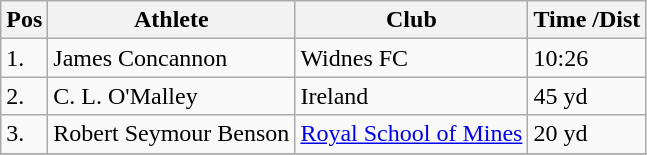<table class="wikitable">
<tr>
<th>Pos</th>
<th>Athlete</th>
<th>Club</th>
<th>Time /Dist</th>
</tr>
<tr>
<td>1.</td>
<td>James Concannon</td>
<td>Widnes FC</td>
<td>10:26</td>
</tr>
<tr>
<td>2.</td>
<td>C. L. O'Malley</td>
<td>Ireland</td>
<td>45 yd</td>
</tr>
<tr>
<td>3.</td>
<td>Robert Seymour Benson</td>
<td><a href='#'>Royal School of Mines</a></td>
<td>20 yd</td>
</tr>
<tr>
</tr>
</table>
